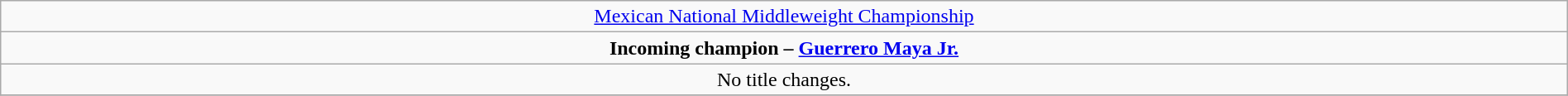<table class="wikitable" style="text-align:center; width:100%;">
<tr>
<td colspan="4" style="text-align: center;"><a href='#'>Mexican National Middleweight Championship</a></td>
</tr>
<tr>
<td colspan="4" style="text-align: center;"><strong>Incoming champion – <a href='#'>Guerrero Maya Jr.</a></strong></td>
</tr>
<tr>
<td>No title changes.</td>
</tr>
<tr>
</tr>
</table>
